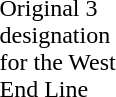<table style="width:90px;">
<tr>
<td><div>Original 3 designation for the West End Line</div></td>
</tr>
</table>
